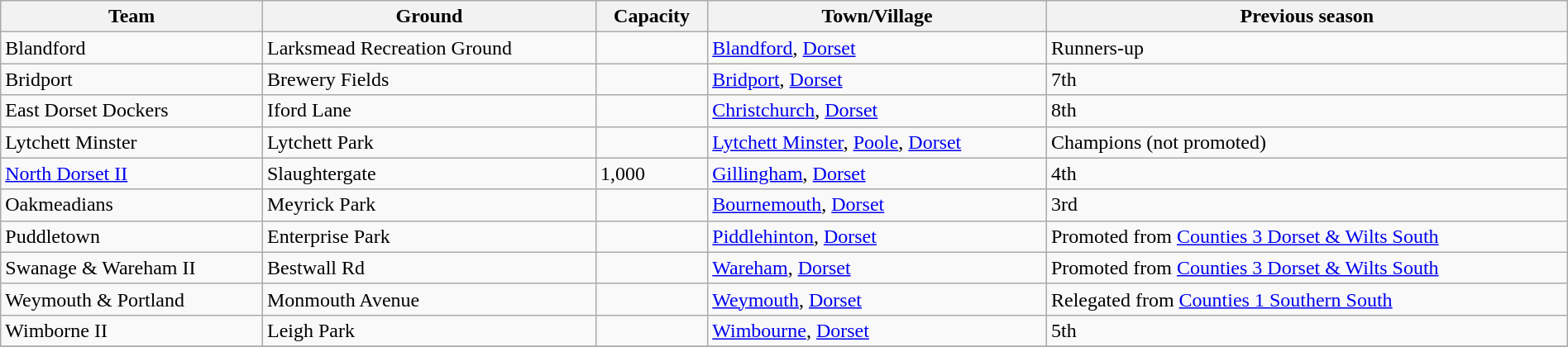<table class="wikitable sortable" width=100%>
<tr>
<th>Team</th>
<th>Ground</th>
<th>Capacity</th>
<th>Town/Village</th>
<th>Previous season</th>
</tr>
<tr>
<td>Blandford</td>
<td>Larksmead Recreation Ground</td>
<td></td>
<td><a href='#'>Blandford</a>, <a href='#'>Dorset</a></td>
<td>Runners-up</td>
</tr>
<tr>
<td>Bridport</td>
<td>Brewery Fields</td>
<td></td>
<td><a href='#'>Bridport</a>, <a href='#'>Dorset</a></td>
<td>7th</td>
</tr>
<tr>
<td>East Dorset Dockers</td>
<td>Iford Lane</td>
<td></td>
<td><a href='#'>Christchurch</a>, <a href='#'>Dorset</a></td>
<td>8th</td>
</tr>
<tr>
<td>Lytchett Minster</td>
<td>Lytchett Park</td>
<td></td>
<td><a href='#'>Lytchett Minster</a>, <a href='#'>Poole</a>, <a href='#'>Dorset</a></td>
<td>Champions (not promoted)</td>
</tr>
<tr>
<td><a href='#'>North Dorset II</a></td>
<td>Slaughtergate</td>
<td>1,000</td>
<td><a href='#'>Gillingham</a>, <a href='#'>Dorset</a></td>
<td>4th</td>
</tr>
<tr>
<td>Oakmeadians</td>
<td>Meyrick Park</td>
<td></td>
<td><a href='#'>Bournemouth</a>, <a href='#'>Dorset</a></td>
<td>3rd</td>
</tr>
<tr>
<td>Puddletown</td>
<td>Enterprise Park</td>
<td></td>
<td><a href='#'>Piddlehinton</a>, <a href='#'>Dorset</a></td>
<td>Promoted from <a href='#'>Counties 3 Dorset & Wilts South</a></td>
</tr>
<tr>
<td>Swanage & Wareham II</td>
<td>Bestwall Rd</td>
<td></td>
<td><a href='#'>Wareham</a>, <a href='#'>Dorset</a></td>
<td>Promoted from <a href='#'>Counties 3 Dorset & Wilts South</a></td>
</tr>
<tr>
<td>Weymouth & Portland</td>
<td>Monmouth Avenue</td>
<td></td>
<td><a href='#'>Weymouth</a>, <a href='#'>Dorset</a></td>
<td>Relegated from <a href='#'>Counties 1 Southern South</a></td>
</tr>
<tr>
<td>Wimborne II</td>
<td>Leigh Park</td>
<td></td>
<td><a href='#'>Wimbourne</a>, <a href='#'>Dorset</a></td>
<td>5th</td>
</tr>
<tr>
</tr>
</table>
